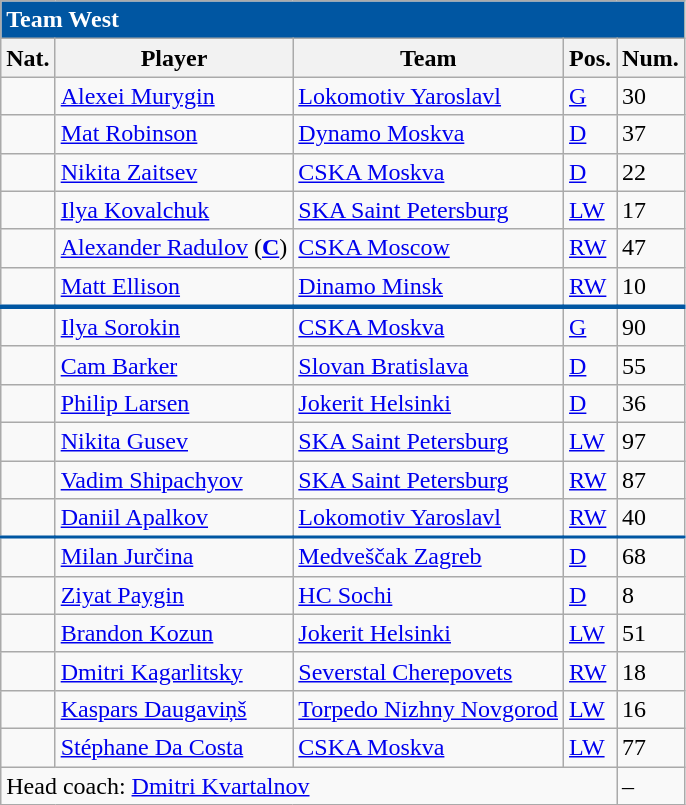<table class="wikitable">
<tr>
<td colspan=5; style="background: #0056A2; color: white"><strong>Team West</strong></td>
</tr>
<tr>
<th>Nat.</th>
<th>Player</th>
<th>Team</th>
<th>Pos.</th>
<th>Num.</th>
</tr>
<tr>
<td></td>
<td><a href='#'>Alexei Murygin</a></td>
<td><a href='#'>Lokomotiv Yaroslavl</a></td>
<td><a href='#'>G</a></td>
<td>30</td>
</tr>
<tr>
<td></td>
<td><a href='#'>Mat Robinson</a></td>
<td><a href='#'>Dynamo Moskva</a></td>
<td><a href='#'>D</a></td>
<td>37</td>
</tr>
<tr>
<td></td>
<td><a href='#'>Nikita Zaitsev</a></td>
<td><a href='#'>CSKA Moskva</a></td>
<td><a href='#'>D</a></td>
<td>22</td>
</tr>
<tr>
<td></td>
<td><a href='#'>Ilya Kovalchuk</a></td>
<td><a href='#'>SKA Saint Petersburg</a></td>
<td><a href='#'>LW</a></td>
<td>17</td>
</tr>
<tr>
<td></td>
<td><a href='#'>Alexander Radulov</a> (<strong><a href='#'>C</a></strong>)</td>
<td><a href='#'>CSKA Moscow</a></td>
<td><a href='#'>RW</a></td>
<td>47</td>
</tr>
<tr>
<td></td>
<td><a href='#'>Matt Ellison</a></td>
<td><a href='#'>Dinamo Minsk</a></td>
<td><a href='#'>RW</a></td>
<td>10</td>
</tr>
<tr style="border-top: 3px solid #0056A2;">
<td></td>
<td><a href='#'>Ilya Sorokin</a></td>
<td><a href='#'>CSKA Moskva</a></td>
<td><a href='#'>G</a></td>
<td>90</td>
</tr>
<tr>
<td></td>
<td><a href='#'>Cam Barker</a></td>
<td><a href='#'>Slovan Bratislava</a></td>
<td><a href='#'>D</a></td>
<td>55</td>
</tr>
<tr>
<td></td>
<td><a href='#'>Philip Larsen</a></td>
<td><a href='#'>Jokerit Helsinki</a></td>
<td><a href='#'>D</a></td>
<td>36</td>
</tr>
<tr>
<td></td>
<td><a href='#'>Nikita Gusev</a></td>
<td><a href='#'>SKA Saint Petersburg</a></td>
<td><a href='#'>LW</a></td>
<td>97</td>
</tr>
<tr>
<td></td>
<td><a href='#'>Vadim Shipachyov</a></td>
<td><a href='#'>SKA Saint Petersburg</a></td>
<td><a href='#'>RW</a></td>
<td>87</td>
</tr>
<tr>
<td></td>
<td><a href='#'>Daniil Apalkov</a></td>
<td><a href='#'>Lokomotiv Yaroslavl</a></td>
<td><a href='#'>RW</a></td>
<td>40</td>
</tr>
<tr style="border-top: 2px solid #0056A2;">
<td></td>
<td><a href='#'>Milan Jurčina</a></td>
<td><a href='#'>Medveščak Zagreb</a></td>
<td><a href='#'>D</a></td>
<td>68</td>
</tr>
<tr>
<td></td>
<td><a href='#'>Ziyat Paygin</a></td>
<td><a href='#'>HC Sochi</a></td>
<td><a href='#'>D</a></td>
<td>8</td>
</tr>
<tr>
<td></td>
<td><a href='#'>Brandon Kozun</a></td>
<td><a href='#'>Jokerit Helsinki</a></td>
<td><a href='#'>LW</a></td>
<td>51</td>
</tr>
<tr>
<td></td>
<td><a href='#'>Dmitri Kagarlitsky</a></td>
<td><a href='#'>Severstal Cherepovets</a></td>
<td><a href='#'>RW</a></td>
<td>18</td>
</tr>
<tr>
<td></td>
<td><a href='#'>Kaspars Daugaviņš</a></td>
<td><a href='#'>Torpedo Nizhny Novgorod</a></td>
<td><a href='#'>LW</a></td>
<td>16</td>
</tr>
<tr>
<td></td>
<td><a href='#'>Stéphane Da Costa</a></td>
<td><a href='#'>CSKA Moskva</a></td>
<td><a href='#'>LW</a></td>
<td>77</td>
</tr>
<tr>
<td colspan=4>Head coach: <a href='#'>Dmitri Kvartalnov</a></td>
<td>–</td>
</tr>
</table>
